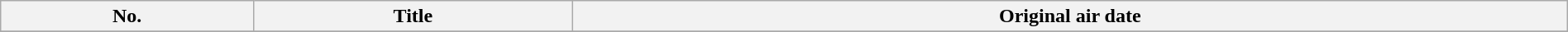<table class="wikitable plainrowheaders" style="width: 100%; margin-right: 0;">
<tr>
<th>No.</th>
<th>Title</th>
<th>Original air date</th>
</tr>
<tr>
</tr>
</table>
